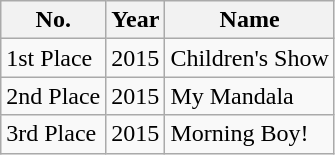<table class="wikitable">
<tr>
<th>No.</th>
<th>Year</th>
<th>Name</th>
</tr>
<tr>
<td>1st Place</td>
<td>2015</td>
<td>Children's Show</td>
</tr>
<tr>
<td>2nd Place</td>
<td>2015</td>
<td>My Mandala</td>
</tr>
<tr>
<td>3rd Place</td>
<td>2015</td>
<td>Morning Boy!</td>
</tr>
</table>
